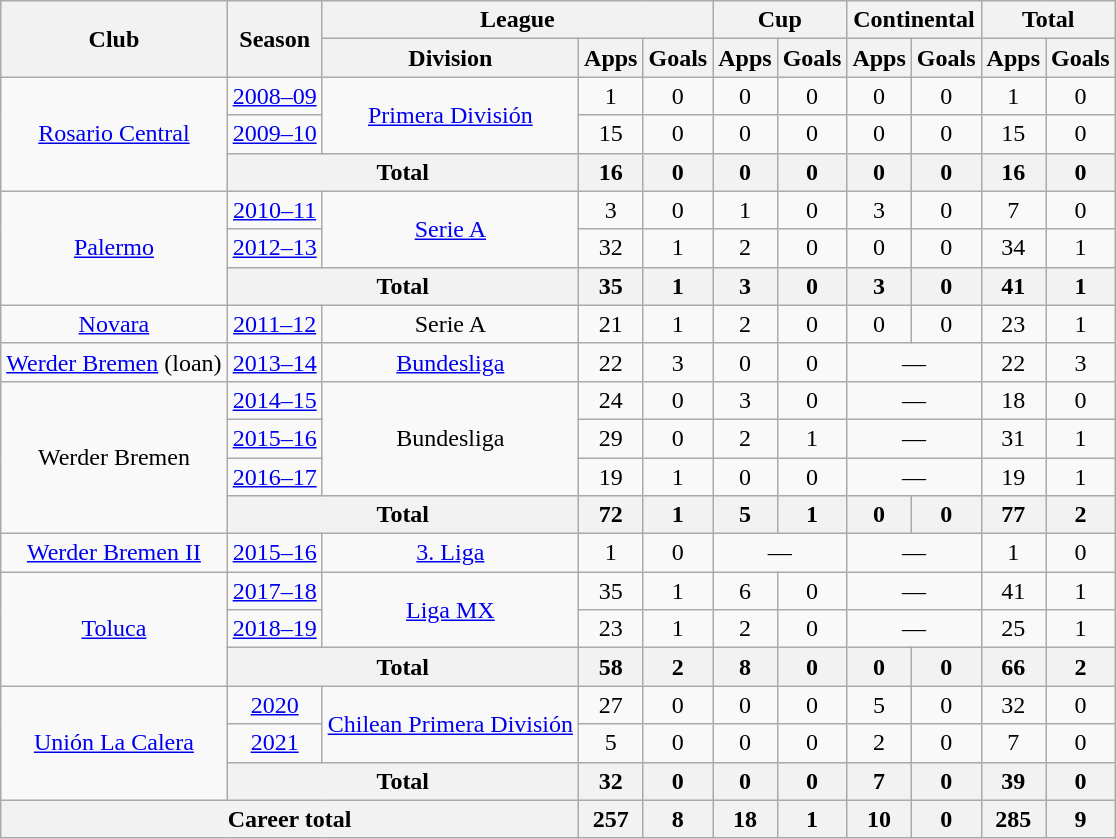<table class="wikitable" style="text-align:center">
<tr>
<th rowspan="2">Club</th>
<th rowspan="2">Season</th>
<th colspan="3">League</th>
<th colspan="2">Cup</th>
<th colspan="2">Continental</th>
<th colspan="2">Total</th>
</tr>
<tr>
<th>Division</th>
<th>Apps</th>
<th>Goals</th>
<th>Apps</th>
<th>Goals</th>
<th>Apps</th>
<th>Goals</th>
<th>Apps</th>
<th>Goals</th>
</tr>
<tr>
<td rowspan="3"><a href='#'>Rosario Central</a></td>
<td><a href='#'>2008–09</a></td>
<td rowspan="2"><a href='#'>Primera División</a></td>
<td>1</td>
<td>0</td>
<td>0</td>
<td>0</td>
<td>0</td>
<td>0</td>
<td>1</td>
<td>0</td>
</tr>
<tr>
<td><a href='#'>2009–10</a></td>
<td>15</td>
<td>0</td>
<td>0</td>
<td>0</td>
<td>0</td>
<td>0</td>
<td>15</td>
<td>0</td>
</tr>
<tr>
<th colspan="2">Total</th>
<th>16</th>
<th>0</th>
<th>0</th>
<th>0</th>
<th>0</th>
<th>0</th>
<th>16</th>
<th>0</th>
</tr>
<tr>
<td rowspan="3"><a href='#'>Palermo</a></td>
<td><a href='#'>2010–11</a></td>
<td rowspan="2"><a href='#'>Serie A</a></td>
<td>3</td>
<td>0</td>
<td>1</td>
<td>0</td>
<td>3</td>
<td>0</td>
<td>7</td>
<td>0</td>
</tr>
<tr>
<td><a href='#'>2012–13</a></td>
<td>32</td>
<td>1</td>
<td>2</td>
<td>0</td>
<td>0</td>
<td>0</td>
<td>34</td>
<td>1</td>
</tr>
<tr>
<th colspan="2">Total</th>
<th>35</th>
<th>1</th>
<th>3</th>
<th>0</th>
<th>3</th>
<th>0</th>
<th>41</th>
<th>1</th>
</tr>
<tr>
<td><a href='#'>Novara</a></td>
<td><a href='#'>2011–12</a></td>
<td>Serie A</td>
<td>21</td>
<td>1</td>
<td>2</td>
<td>0</td>
<td>0</td>
<td>0</td>
<td>23</td>
<td>1</td>
</tr>
<tr>
<td><a href='#'>Werder Bremen</a> (loan)</td>
<td><a href='#'>2013–14</a></td>
<td><a href='#'>Bundesliga</a></td>
<td>22</td>
<td>3</td>
<td>0</td>
<td>0</td>
<td colspan="2">—</td>
<td>22</td>
<td>3</td>
</tr>
<tr>
<td rowspan="4">Werder Bremen</td>
<td><a href='#'>2014–15</a></td>
<td rowspan="3">Bundesliga</td>
<td>24</td>
<td>0</td>
<td>3</td>
<td>0</td>
<td colspan="2">—</td>
<td>18</td>
<td>0</td>
</tr>
<tr>
<td><a href='#'>2015–16</a></td>
<td>29</td>
<td>0</td>
<td>2</td>
<td>1</td>
<td colspan="2">—</td>
<td>31</td>
<td>1</td>
</tr>
<tr>
<td><a href='#'>2016–17</a></td>
<td>19</td>
<td>1</td>
<td>0</td>
<td>0</td>
<td colspan="2">—</td>
<td>19</td>
<td>1</td>
</tr>
<tr>
<th colspan="2">Total</th>
<th>72</th>
<th>1</th>
<th>5</th>
<th>1</th>
<th>0</th>
<th>0</th>
<th>77</th>
<th>2</th>
</tr>
<tr>
<td><a href='#'>Werder Bremen II</a></td>
<td><a href='#'>2015–16</a></td>
<td><a href='#'>3. Liga</a></td>
<td>1</td>
<td>0</td>
<td colspan="2">—</td>
<td colspan="2">—</td>
<td>1</td>
<td>0</td>
</tr>
<tr>
<td rowspan="3"><a href='#'>Toluca</a></td>
<td><a href='#'>2017–18</a></td>
<td rowspan="2"><a href='#'>Liga MX</a></td>
<td>35</td>
<td>1</td>
<td>6</td>
<td>0</td>
<td colspan="2">—</td>
<td>41</td>
<td>1</td>
</tr>
<tr>
<td><a href='#'>2018–19</a></td>
<td>23</td>
<td>1</td>
<td>2</td>
<td>0</td>
<td colspan="2">—</td>
<td>25</td>
<td>1</td>
</tr>
<tr>
<th colspan="2">Total</th>
<th>58</th>
<th>2</th>
<th>8</th>
<th>0</th>
<th>0</th>
<th>0</th>
<th>66</th>
<th>2</th>
</tr>
<tr>
<td rowspan="3"><a href='#'>Unión La Calera</a></td>
<td><a href='#'>2020</a></td>
<td rowspan="2"><a href='#'>Chilean Primera División</a></td>
<td>27</td>
<td>0</td>
<td>0</td>
<td>0</td>
<td>5</td>
<td>0</td>
<td>32</td>
<td>0</td>
</tr>
<tr>
<td><a href='#'>2021</a></td>
<td>5</td>
<td>0</td>
<td>0</td>
<td>0</td>
<td>2</td>
<td>0</td>
<td>7</td>
<td>0</td>
</tr>
<tr>
<th colspan="2">Total</th>
<th>32</th>
<th>0</th>
<th>0</th>
<th>0</th>
<th>7</th>
<th>0</th>
<th>39</th>
<th>0</th>
</tr>
<tr>
<th colspan="3">Career total</th>
<th>257</th>
<th>8</th>
<th>18</th>
<th>1</th>
<th>10</th>
<th>0</th>
<th>285</th>
<th>9</th>
</tr>
</table>
